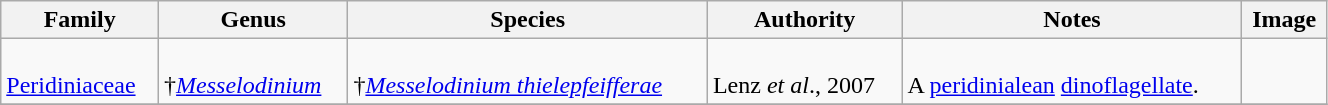<table class="wikitable" align="center" width="70%">
<tr>
<th>Family</th>
<th>Genus</th>
<th>Species</th>
<th>Authority</th>
<th>Notes</th>
<th>Image</th>
</tr>
<tr>
<td><br><a href='#'>Peridiniaceae</a></td>
<td><br>†<em><a href='#'>Messelodinium</a></em></td>
<td><br>†<em><a href='#'>Messelodinium thielepfeifferae</a></em></td>
<td><br>Lenz <em>et al</em>., 2007</td>
<td><br>A <a href='#'>peridinialean</a> <a href='#'>dinoflagellate</a>.</td>
<td></td>
</tr>
<tr>
</tr>
</table>
